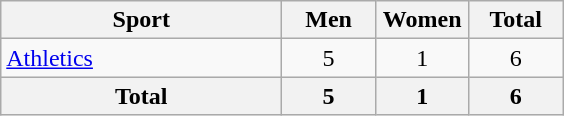<table class="wikitable sortable" style="text-align:center;">
<tr>
<th width=180>Sport</th>
<th width=55>Men</th>
<th width=55>Women</th>
<th width=55>Total</th>
</tr>
<tr>
<td align=left><a href='#'>Athletics</a></td>
<td>5</td>
<td>1</td>
<td>6</td>
</tr>
<tr>
<th>Total</th>
<th>5</th>
<th>1</th>
<th>6</th>
</tr>
</table>
